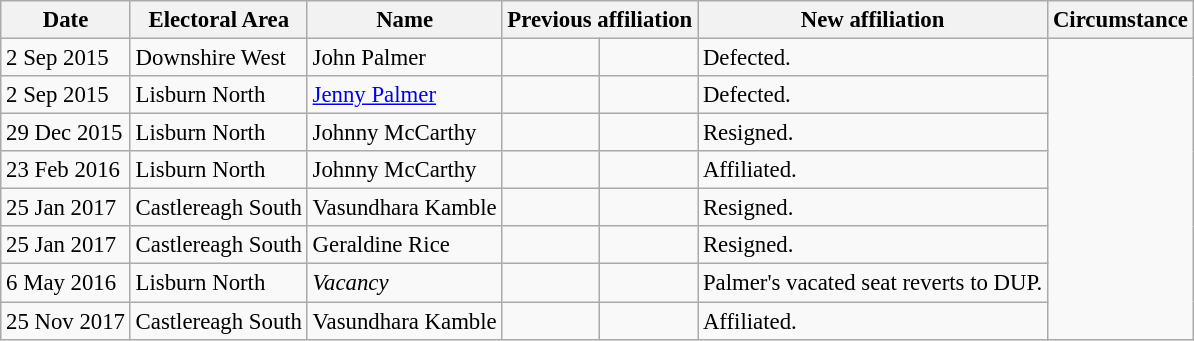<table class="wikitable" style="font-size: 95%">
<tr>
<th>Date</th>
<th>Electoral Area</th>
<th>Name</th>
<th colspan="2">Previous affiliation</th>
<th colspan="2">New affiliation</th>
<th>Circumstance</th>
</tr>
<tr>
<td>2 Sep 2015</td>
<td>Downshire West</td>
<td>John Palmer</td>
<td></td>
<td></td>
<td>Defected.</td>
</tr>
<tr>
<td>2 Sep 2015</td>
<td>Lisburn North</td>
<td><a href='#'>Jenny Palmer</a></td>
<td></td>
<td></td>
<td>Defected.</td>
</tr>
<tr>
<td>29 Dec 2015</td>
<td>Lisburn North</td>
<td>Johnny McCarthy</td>
<td></td>
<td></td>
<td>Resigned.</td>
</tr>
<tr>
<td>23 Feb 2016</td>
<td>Lisburn North</td>
<td>Johnny McCarthy</td>
<td></td>
<td></td>
<td>Affiliated.</td>
</tr>
<tr>
<td>25 Jan 2017</td>
<td>Castlereagh South</td>
<td>Vasundhara Kamble</td>
<td></td>
<td></td>
<td>Resigned.</td>
</tr>
<tr>
<td>25 Jan 2017</td>
<td>Castlereagh South</td>
<td>Geraldine Rice</td>
<td></td>
<td></td>
<td>Resigned.</td>
</tr>
<tr>
<td>6 May 2016</td>
<td>Lisburn North</td>
<td><em>Vacancy</em></td>
<td></td>
<td></td>
<td>Palmer's vacated seat reverts to DUP.</td>
</tr>
<tr>
<td>25 Nov 2017</td>
<td>Castlereagh South</td>
<td>Vasundhara Kamble</td>
<td></td>
<td></td>
<td>Affiliated.</td>
</tr>
</table>
